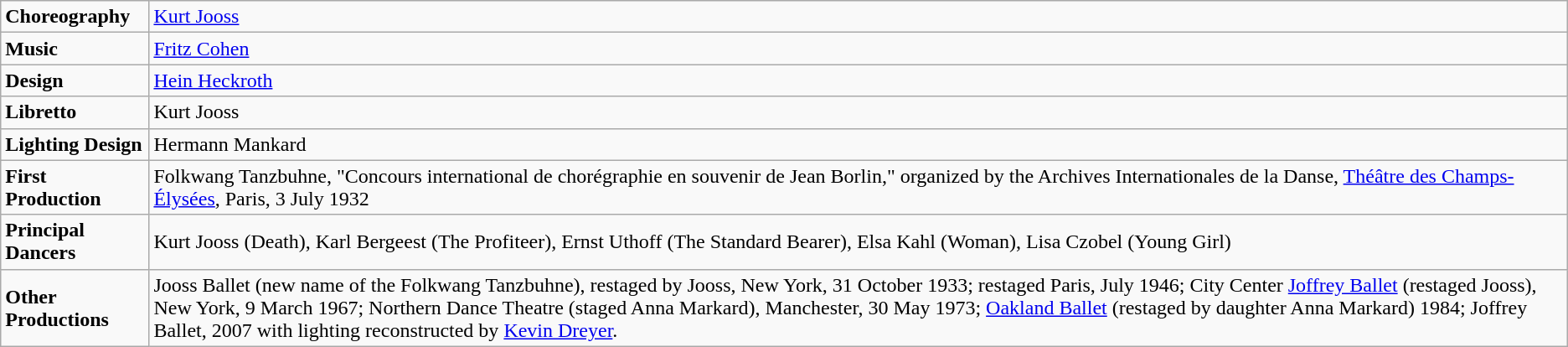<table class="wikitable">
<tr>
<td><strong>Choreography</strong></td>
<td><a href='#'>Kurt Jooss</a></td>
</tr>
<tr>
<td><strong>Music</strong></td>
<td><a href='#'>Fritz Cohen</a></td>
</tr>
<tr>
<td><strong>Design</strong></td>
<td><a href='#'>Hein Heckroth</a></td>
</tr>
<tr>
<td><strong>Libretto</strong></td>
<td>Kurt Jooss</td>
</tr>
<tr>
<td><strong>Lighting Design</strong></td>
<td>Hermann Mankard</td>
</tr>
<tr>
<td><strong>First Production</strong></td>
<td>Folkwang Tanzbuhne, "Concours international de chorégraphie en souvenir de Jean Borlin," organized by the Archives Internationales de la Danse, <a href='#'>Théâtre des Champs-Élysées</a>, Paris, 3 July 1932</td>
</tr>
<tr>
<td><strong>Principal Dancers</strong></td>
<td>Kurt Jooss (Death), Karl Bergeest (The Profiteer), Ernst Uthoff (The Standard Bearer), Elsa Kahl (Woman), Lisa Czobel (Young Girl)</td>
</tr>
<tr>
<td><strong>Other Productions</strong></td>
<td>Jooss Ballet (new name of the Folkwang Tanzbuhne), restaged by Jooss, New York, 31 October 1933; restaged Paris, July 1946; City Center <a href='#'>Joffrey Ballet</a> (restaged Jooss), New York, 9 March 1967; Northern Dance Theatre (staged Anna Markard), Manchester, 30 May 1973; <a href='#'>Oakland Ballet</a> (restaged by daughter Anna Markard) 1984; Joffrey Ballet, 2007 with lighting reconstructed by <a href='#'>Kevin Dreyer</a>.</td>
</tr>
</table>
